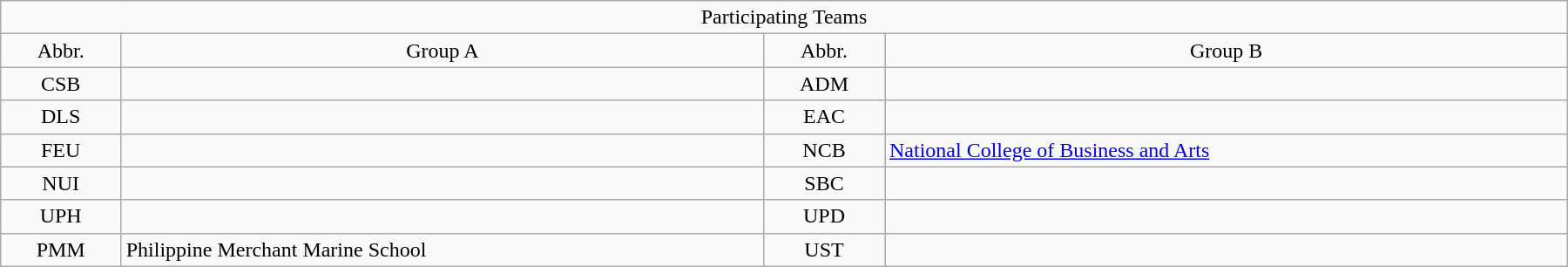<table class="wikitable" style="margin:1em auto; text-align:center;" width="95%">
<tr>
<td colspan="4">Participating Teams</td>
</tr>
<tr>
<td>Abbr.</td>
<td>Group A</td>
<td>Abbr.</td>
<td>Group B</td>
</tr>
<tr>
<td>CSB</td>
<td align=left></td>
<td>ADM</td>
<td align=left></td>
</tr>
<tr>
<td>DLS</td>
<td align=left></td>
<td>EAC</td>
<td align=left></td>
</tr>
<tr>
<td>FEU</td>
<td align=left></td>
<td>NCB</td>
<td align=left><a href='#'>National College of Business and Arts</a></td>
</tr>
<tr>
<td>NUI</td>
<td align=left></td>
<td>SBC</td>
<td align=left></td>
</tr>
<tr>
<td>UPH</td>
<td align=left></td>
<td>UPD</td>
<td align=left></td>
</tr>
<tr>
<td>PMM</td>
<td align=left>Philippine Merchant Marine School</td>
<td>UST</td>
<td align=left></td>
</tr>
</table>
